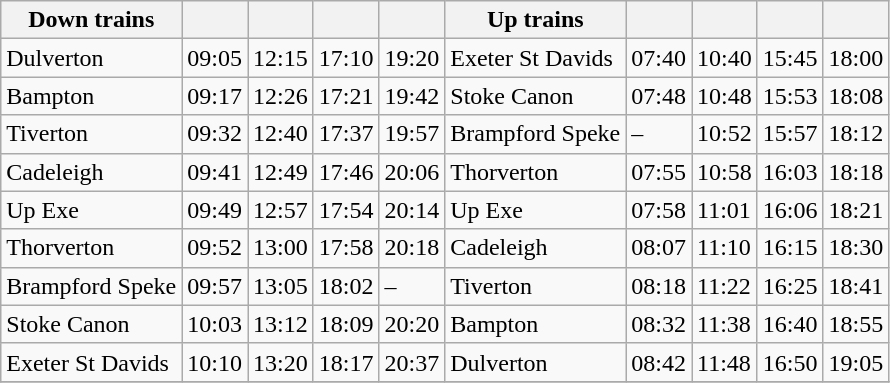<table class="wikitable">
<tr>
<th>Down trains</th>
<th></th>
<th></th>
<th></th>
<th></th>
<th>Up trains</th>
<th></th>
<th></th>
<th></th>
<th></th>
</tr>
<tr>
<td>Dulverton</td>
<td>09:05</td>
<td>12:15</td>
<td>17:10</td>
<td>19:20</td>
<td>Exeter St Davids</td>
<td>07:40</td>
<td>10:40</td>
<td>15:45</td>
<td>18:00</td>
</tr>
<tr>
<td>Bampton</td>
<td>09:17</td>
<td>12:26</td>
<td>17:21</td>
<td>19:42</td>
<td>Stoke Canon</td>
<td>07:48</td>
<td>10:48</td>
<td>15:53</td>
<td>18:08</td>
</tr>
<tr>
<td>Tiverton</td>
<td>09:32</td>
<td>12:40</td>
<td>17:37</td>
<td>19:57</td>
<td>Brampford Speke</td>
<td>–</td>
<td>10:52</td>
<td>15:57</td>
<td>18:12</td>
</tr>
<tr>
<td>Cadeleigh</td>
<td>09:41</td>
<td>12:49</td>
<td>17:46</td>
<td>20:06</td>
<td>Thorverton</td>
<td>07:55</td>
<td>10:58</td>
<td>16:03</td>
<td>18:18</td>
</tr>
<tr>
<td>Up Exe</td>
<td>09:49</td>
<td>12:57</td>
<td>17:54</td>
<td>20:14</td>
<td>Up Exe</td>
<td>07:58</td>
<td>11:01</td>
<td>16:06</td>
<td>18:21</td>
</tr>
<tr>
<td>Thorverton</td>
<td>09:52</td>
<td>13:00</td>
<td>17:58</td>
<td>20:18</td>
<td>Cadeleigh</td>
<td>08:07</td>
<td>11:10</td>
<td>16:15</td>
<td>18:30</td>
</tr>
<tr>
<td>Brampford Speke</td>
<td>09:57</td>
<td>13:05</td>
<td>18:02</td>
<td>–</td>
<td>Tiverton</td>
<td>08:18</td>
<td>11:22</td>
<td>16:25</td>
<td>18:41</td>
</tr>
<tr>
<td>Stoke Canon</td>
<td>10:03</td>
<td>13:12</td>
<td>18:09</td>
<td>20:20</td>
<td>Bampton</td>
<td>08:32</td>
<td>11:38</td>
<td>16:40</td>
<td>18:55</td>
</tr>
<tr>
<td>Exeter St Davids</td>
<td>10:10</td>
<td>13:20</td>
<td>18:17</td>
<td>20:37</td>
<td>Dulverton</td>
<td>08:42</td>
<td>11:48</td>
<td>16:50</td>
<td>19:05</td>
</tr>
<tr>
</tr>
</table>
